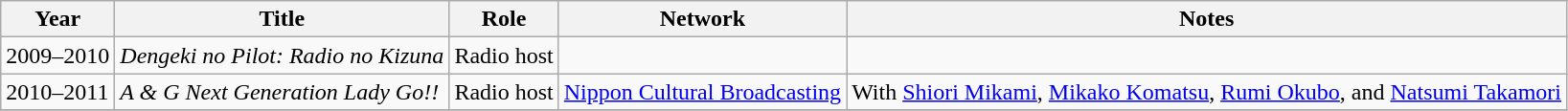<table class="wikitable sortable">
<tr>
<th>Year</th>
<th>Title</th>
<th>Role</th>
<th>Network</th>
<th class="unsortable">Notes</th>
</tr>
<tr>
<td>2009–2010</td>
<td><em>Dengeki no Pilot: Radio no Kizuna</em></td>
<td>Radio host</td>
<td></td>
<td></td>
</tr>
<tr>
<td>2010–2011</td>
<td><em>A & G Next Generation Lady Go!!</em></td>
<td>Radio host</td>
<td><a href='#'>Nippon Cultural Broadcasting</a></td>
<td>With <a href='#'>Shiori Mikami</a>, <a href='#'>Mikako Komatsu</a>, <a href='#'>Rumi Okubo</a>, and <a href='#'>Natsumi Takamori</a></td>
</tr>
<tr>
</tr>
</table>
